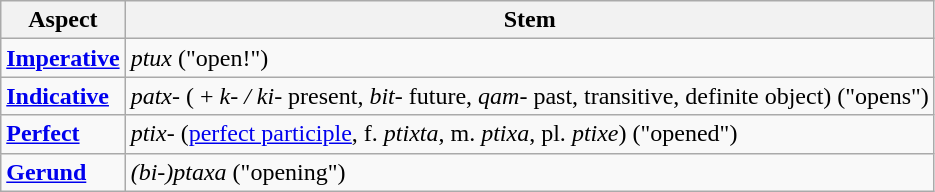<table class="wikitable">
<tr>
<th>Aspect</th>
<th>Stem</th>
</tr>
<tr>
<td><strong><a href='#'>Imperative</a></strong></td>
<td><em>ptux</em> ("open!")</td>
</tr>
<tr>
<td><strong><a href='#'>Indicative</a></strong></td>
<td><em>patx-</em> ( + <em>k- / ki-</em> present, <em>bit-</em> future, <em>qam-</em> past, transitive, definite object) ("opens")</td>
</tr>
<tr>
<td><strong><a href='#'>Perfect</a></strong></td>
<td><em>ptix-</em> (<a href='#'>perfect participle</a>, f. <em>ptixta</em>, m. <em>ptixa</em>, pl. <em>ptixe</em>) ("opened")</td>
</tr>
<tr>
<td><strong><a href='#'>Gerund</a></strong></td>
<td><em>(bi-)ptaxa</em> ("opening")</td>
</tr>
</table>
